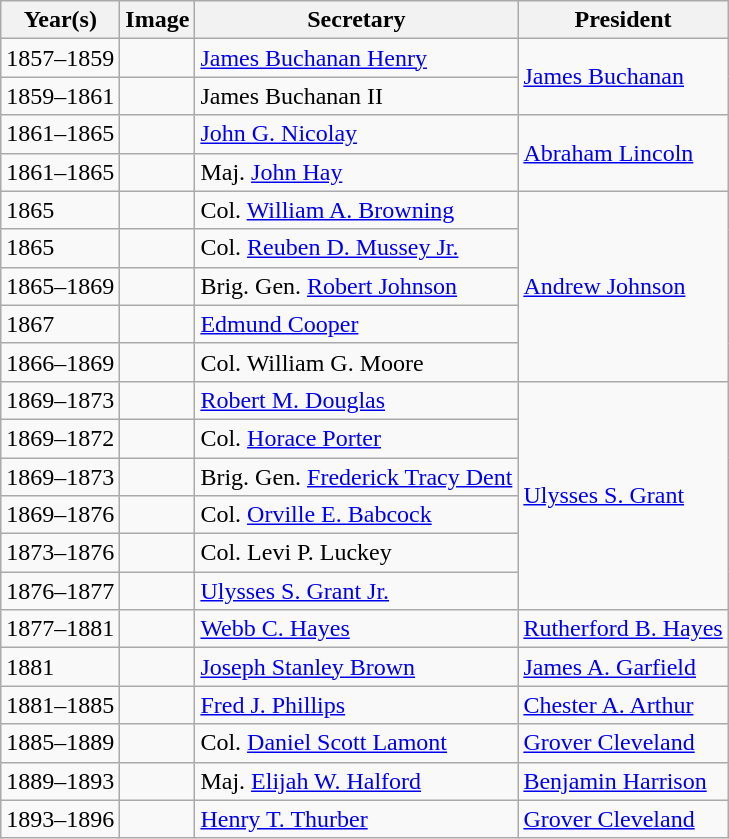<table class="wikitable">
<tr>
<th>Year(s)</th>
<th>Image</th>
<th>Secretary</th>
<th>President</th>
</tr>
<tr>
<td>1857–1859</td>
<td></td>
<td><a href='#'>James Buchanan Henry</a></td>
<td rowspan=2><a href='#'>James Buchanan</a></td>
</tr>
<tr>
<td>1859–1861</td>
<td></td>
<td>James Buchanan II</td>
</tr>
<tr>
<td>1861–1865</td>
<td></td>
<td><a href='#'>John G. Nicolay</a></td>
<td rowspan=2><a href='#'>Abraham Lincoln</a></td>
</tr>
<tr>
<td>1861–1865</td>
<td></td>
<td>Maj. <a href='#'>John Hay</a></td>
</tr>
<tr>
<td>1865</td>
<td></td>
<td>Col. <a href='#'>William A. Browning</a></td>
<td rowspan=5><a href='#'>Andrew Johnson</a></td>
</tr>
<tr>
<td>1865</td>
<td></td>
<td>Col. <a href='#'>Reuben D. Mussey Jr.</a></td>
</tr>
<tr>
<td>1865–1869</td>
<td></td>
<td>Brig. Gen. <a href='#'>Robert Johnson</a></td>
</tr>
<tr>
<td>1867</td>
<td></td>
<td><a href='#'>Edmund Cooper</a></td>
</tr>
<tr>
<td>1866–1869</td>
<td></td>
<td>Col. William G. Moore</td>
</tr>
<tr>
<td>1869–1873</td>
<td></td>
<td><a href='#'>Robert M. Douglas</a></td>
<td rowspan=6><a href='#'>Ulysses S. Grant</a></td>
</tr>
<tr>
<td>1869–1872</td>
<td></td>
<td>Col. <a href='#'>Horace Porter</a></td>
</tr>
<tr>
<td>1869–1873</td>
<td></td>
<td>Brig. Gen. <a href='#'>Frederick Tracy Dent</a></td>
</tr>
<tr>
<td>1869–1876</td>
<td></td>
<td>Col. <a href='#'>Orville E. Babcock</a></td>
</tr>
<tr>
<td>1873–1876</td>
<td></td>
<td>Col. Levi P. Luckey</td>
</tr>
<tr>
<td>1876–1877</td>
<td></td>
<td><a href='#'>Ulysses S. Grant Jr.</a></td>
</tr>
<tr>
<td>1877–1881</td>
<td></td>
<td><a href='#'>Webb C. Hayes</a></td>
<td><a href='#'>Rutherford B. Hayes</a></td>
</tr>
<tr>
<td rowspan=2>1881</td>
<td rowspan=2></td>
<td rowspan=2><a href='#'>Joseph Stanley Brown</a></td>
<td><a href='#'>James A. Garfield</a></td>
</tr>
<tr>
<td rowspan=2><a href='#'>Chester A. Arthur</a></td>
</tr>
<tr>
<td>1881–1885</td>
<td></td>
<td><a href='#'>Fred J. Phillips</a></td>
</tr>
<tr>
<td>1885–1889</td>
<td></td>
<td>Col. <a href='#'>Daniel Scott Lamont</a></td>
<td><a href='#'>Grover Cleveland</a></td>
</tr>
<tr>
<td>1889–1893</td>
<td></td>
<td>Maj. <a href='#'>Elijah W. Halford</a></td>
<td><a href='#'>Benjamin Harrison</a></td>
</tr>
<tr>
<td>1893–1896</td>
<td></td>
<td><a href='#'>Henry T. Thurber</a></td>
<td><a href='#'>Grover Cleveland</a></td>
</tr>
</table>
